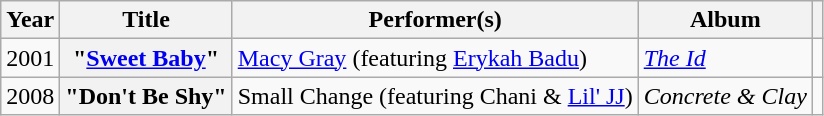<table class="wikitable plainrowheaders sortable">
<tr>
<th scope="col">Year</th>
<th scope="col">Title</th>
<th scope="col">Performer(s)</th>
<th scope="col">Album</th>
<th scope="col" class="unsortable"></th>
</tr>
<tr>
<td style="text-align: center;">2001</td>
<th scope="row">"<a href='#'>Sweet Baby</a>"</th>
<td><a href='#'>Macy Gray</a> (featuring <a href='#'>Erykah Badu</a>)</td>
<td><em><a href='#'>The Id</a></em></td>
<td></td>
</tr>
<tr>
<td style="text-align: center;">2008</td>
<th scope="row">"Don't Be Shy"</th>
<td>Small Change (featuring Chani & <a href='#'>Lil' JJ</a>)</td>
<td><em>Concrete & Clay</em></td>
<td style="text-align: center;"></td>
</tr>
</table>
